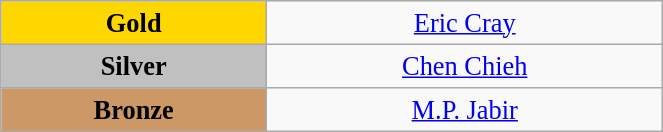<table class="wikitable" style=" text-align:center; font-size:110%;" width="35%">
<tr>
<td bgcolor="gold"><strong>Gold</strong></td>
<td><a href='#'>Eric Cray</a><br></td>
</tr>
<tr>
<td bgcolor="silver"><strong>Silver</strong></td>
<td><a href='#'>Chen Chieh</a><br></td>
</tr>
<tr>
<td bgcolor="CC9966"><strong>Bronze</strong></td>
<td><a href='#'>M.P. Jabir</a><br></td>
</tr>
</table>
